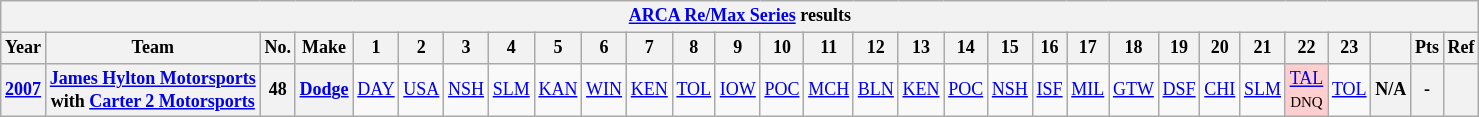<table class="wikitable" style="text-align:center; font-size:75%">
<tr>
<th colspan=45><a href='#'>ARCA Re/Max Series</a> results</th>
</tr>
<tr>
<th>Year</th>
<th>Team</th>
<th>No.</th>
<th>Make</th>
<th>1</th>
<th>2</th>
<th>3</th>
<th>4</th>
<th>5</th>
<th>6</th>
<th>7</th>
<th>8</th>
<th>9</th>
<th>10</th>
<th>11</th>
<th>12</th>
<th>13</th>
<th>14</th>
<th>15</th>
<th>16</th>
<th>17</th>
<th>18</th>
<th>19</th>
<th>20</th>
<th>21</th>
<th>22</th>
<th>23</th>
<th></th>
<th>Pts</th>
<th>Ref</th>
</tr>
<tr>
<th><a href='#'>2007</a></th>
<th><a href='#'>James Hylton Motorsports</a> <br> with <a href='#'>Carter 2 Motorsports</a></th>
<th>48</th>
<th><a href='#'>Dodge</a></th>
<td><a href='#'>DAY</a></td>
<td><a href='#'>USA</a></td>
<td><a href='#'>NSH</a></td>
<td><a href='#'>SLM</a></td>
<td><a href='#'>KAN</a></td>
<td><a href='#'>WIN</a></td>
<td><a href='#'>KEN</a></td>
<td><a href='#'>TOL</a></td>
<td><a href='#'>IOW</a></td>
<td><a href='#'>POC</a></td>
<td><a href='#'>MCH</a></td>
<td><a href='#'>BLN</a></td>
<td><a href='#'>KEN</a></td>
<td><a href='#'>POC</a></td>
<td><a href='#'>NSH</a></td>
<td><a href='#'>ISF</a></td>
<td><a href='#'>MIL</a></td>
<td><a href='#'>GTW</a></td>
<td><a href='#'>DSF</a></td>
<td><a href='#'>CHI</a></td>
<td><a href='#'>SLM</a></td>
<td style="background:#FFCFCF;"><a href='#'>TAL</a><br><small>DNQ</small></td>
<td><a href='#'>TOL</a></td>
<th>N/A</th>
<th>-</th>
<th></th>
</tr>
</table>
